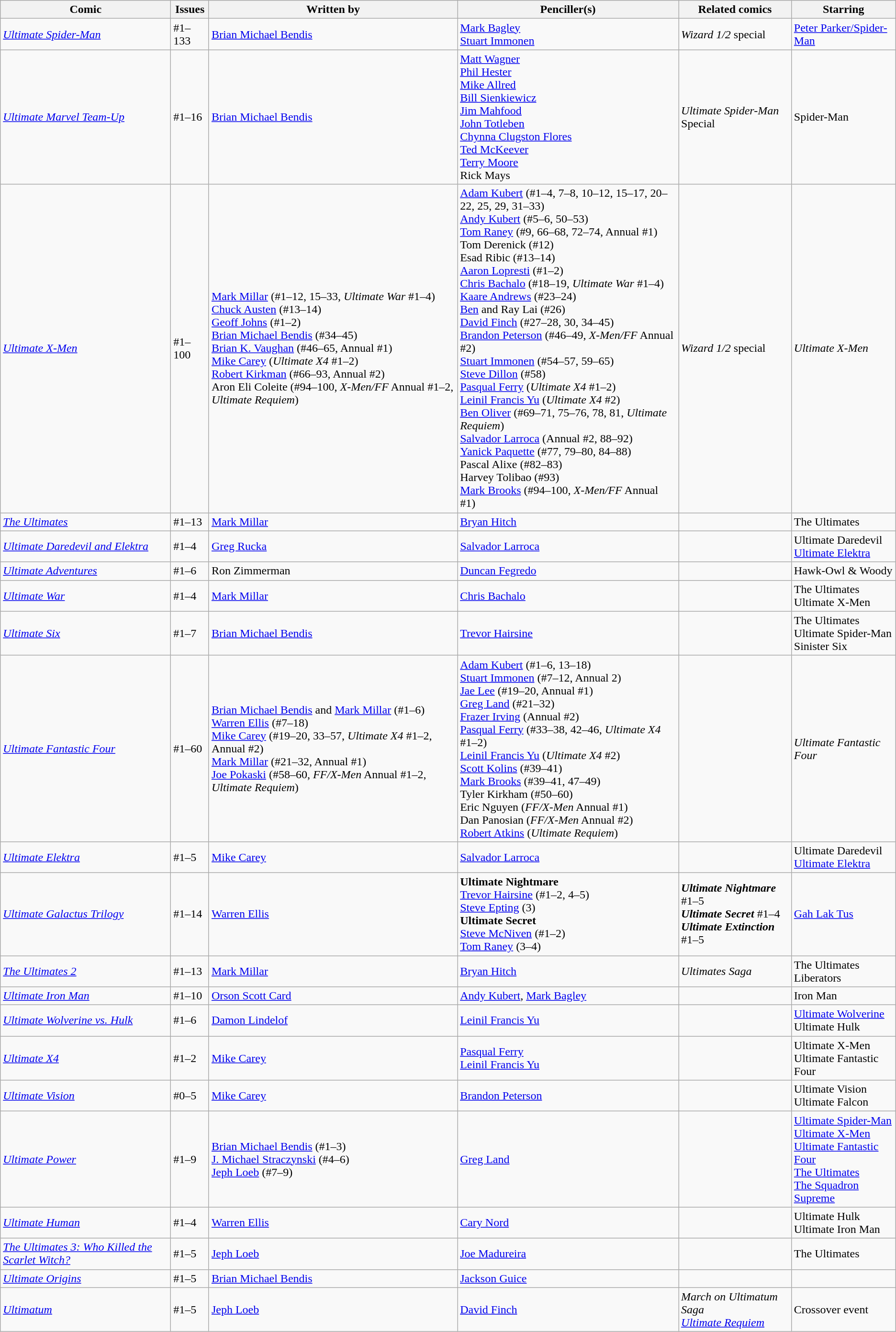<table class="wikitable sortable">
<tr>
<th>Comic</th>
<th>Issues</th>
<th>Written by</th>
<th>Penciller(s)</th>
<th>Related comics</th>
<th>Starring</th>
</tr>
<tr>
<td><em><a href='#'>Ultimate Spider-Man</a></em></td>
<td>#1–133<br></td>
<td><a href='#'>Brian Michael Bendis</a></td>
<td><a href='#'>Mark Bagley</a><br><a href='#'>Stuart Immonen</a></td>
<td><em>Wizard 1/2</em> special</td>
<td><a href='#'>Peter Parker/Spider-Man</a></td>
</tr>
<tr>
<td><em><a href='#'>Ultimate Marvel Team-Up</a></em></td>
<td>#1–16<br></td>
<td><a href='#'>Brian Michael Bendis</a></td>
<td><a href='#'>Matt Wagner</a><br><a href='#'>Phil Hester</a><br><a href='#'>Mike Allred</a><br><a href='#'>Bill Sienkiewicz</a><br><a href='#'>Jim Mahfood</a><br><a href='#'>John Totleben</a><br><a href='#'>Chynna Clugston Flores</a><br><a href='#'>Ted McKeever</a><br><a href='#'>Terry Moore</a><br>Rick Mays</td>
<td><em>Ultimate Spider-Man</em> Special</td>
<td>Spider-Man</td>
</tr>
<tr>
<td><em><a href='#'>Ultimate X-Men</a></em></td>
<td>#1–100<br></td>
<td><a href='#'>Mark Millar</a> (#1–12, 15–33, <em>Ultimate War</em> #1–4)<br><a href='#'>Chuck Austen</a> (#13–14)<br><a href='#'>Geoff Johns</a> (#1–2)<br><a href='#'>Brian Michael Bendis</a> (#34–45)<br><a href='#'>Brian K. Vaughan</a> (#46–65, Annual #1)<br><a href='#'>Mike Carey</a> (<em>Ultimate X4</em> #1–2)<br><a href='#'>Robert Kirkman</a> (#66–93, Annual #2)<br>Aron Eli Coleite (#94–100, <em>X-Men/FF</em> Annual #1–2, <em>Ultimate Requiem</em>)</td>
<td><a href='#'>Adam Kubert</a> (#1–4, 7–8, 10–12, 15–17, 20–22, 25, 29, 31–33)<br><a href='#'>Andy Kubert</a> (#5–6, 50–53)<br><a href='#'>Tom Raney</a> (#9, 66–68, 72–74, Annual #1)<br>Tom Derenick (#12)<br>Esad Ribic (#13–14)<br><a href='#'>Aaron Lopresti</a> (#1–2)<br><a href='#'>Chris Bachalo</a> (#18–19, <em>Ultimate War</em> #1–4)<br><a href='#'>Kaare Andrews</a> (#23–24)<br><a href='#'>Ben</a> and Ray Lai (#26)<br><a href='#'>David Finch</a> (#27–28, 30, 34–45)<br><a href='#'>Brandon Peterson</a> (#46–49, <em>X-Men/FF</em> Annual #2)<br><a href='#'>Stuart Immonen</a> (#54–57, 59–65)<br><a href='#'>Steve Dillon</a> (#58)<br><a href='#'>Pasqual Ferry</a> (<em>Ultimate X4</em> #1–2)<br><a href='#'>Leinil Francis Yu</a> (<em>Ultimate X4</em> #2)<br><a href='#'>Ben Oliver</a> (#69–71, 75–76, 78, 81, <em>Ultimate Requiem</em>)<br><a href='#'>Salvador Larroca</a> (Annual #2, 88–92)<br><a href='#'>Yanick Paquette</a> (#77, 79–80, 84–88)<br>Pascal Alixe (#82–83)<br>Harvey Tolibao (#93)<br><a href='#'>Mark Brooks</a> (#94–100, <em>X-Men/FF</em> Annual #1)</td>
<td><em>Wizard 1/2</em> special</td>
<td><em>Ultimate X-Men</em></td>
</tr>
<tr>
<td><em><a href='#'>The Ultimates</a></em></td>
<td>#1–13<br></td>
<td><a href='#'>Mark Millar</a></td>
<td><a href='#'>Bryan Hitch</a></td>
<td></td>
<td>The Ultimates</td>
</tr>
<tr>
<td><em><a href='#'>Ultimate Daredevil and Elektra</a></em></td>
<td>#1–4<br></td>
<td><a href='#'>Greg Rucka</a></td>
<td><a href='#'>Salvador Larroca</a></td>
<td></td>
<td>Ultimate Daredevil<br><a href='#'>Ultimate Elektra</a></td>
</tr>
<tr>
<td><em><a href='#'>Ultimate Adventures</a></em></td>
<td>#1–6<br></td>
<td>Ron Zimmerman</td>
<td><a href='#'>Duncan Fegredo</a></td>
<td></td>
<td>Hawk-Owl & Woody</td>
</tr>
<tr>
<td><em><a href='#'>Ultimate War</a></em></td>
<td>#1–4<br></td>
<td><a href='#'>Mark Millar</a></td>
<td><a href='#'>Chris Bachalo</a></td>
<td></td>
<td>The Ultimates<br>Ultimate X-Men</td>
</tr>
<tr>
<td><em><a href='#'>Ultimate Six</a></em></td>
<td>#1–7<br></td>
<td><a href='#'>Brian Michael Bendis</a></td>
<td><a href='#'>Trevor Hairsine</a></td>
<td></td>
<td>The Ultimates<br>Ultimate Spider-Man<br>Sinister Six</td>
</tr>
<tr>
<td><em><a href='#'>Ultimate Fantastic Four</a></em></td>
<td>#1–60<br></td>
<td><a href='#'>Brian Michael Bendis</a> and <a href='#'>Mark Millar</a> (#1–6)<br><a href='#'>Warren Ellis</a> (#7–18)<br><a href='#'>Mike Carey</a> (#19–20, 33–57, <em>Ultimate X4</em> #1–2, Annual #2)<br><a href='#'>Mark Millar</a> (#21–32, Annual #1)<br><a href='#'>Joe Pokaski</a> (#58–60, <em>FF/X-Men</em> Annual #1–2, <em>Ultimate Requiem</em>)</td>
<td><a href='#'>Adam Kubert</a> (#1–6, 13–18)<br><a href='#'>Stuart Immonen</a> (#7–12, Annual 2)<br><a href='#'>Jae Lee</a> (#19–20, Annual #1)<br><a href='#'>Greg Land</a> (#21–32)<br><a href='#'>Frazer Irving</a> (Annual #2)<br><a href='#'>Pasqual Ferry</a> (#33–38, 42–46, <em>Ultimate X4</em> #1–2)<br><a href='#'>Leinil Francis Yu</a> (<em>Ultimate X4</em> #2)<br> <a href='#'>Scott Kolins</a> (#39–41)<br><a href='#'>Mark Brooks</a> (#39–41, 47–49)<br>Tyler Kirkham (#50–60)<br>Eric Nguyen (<em>FF/X-Men</em> Annual #1)<br>Dan Panosian (<em>FF/X-Men</em> Annual #2)<br><a href='#'>Robert Atkins</a> (<em>Ultimate Requiem</em>)</td>
<td></td>
<td><em>Ultimate Fantastic Four</em></td>
</tr>
<tr>
<td><em><a href='#'>Ultimate Elektra</a></em></td>
<td>#1–5<br></td>
<td><a href='#'>Mike Carey</a></td>
<td><a href='#'>Salvador Larroca</a></td>
<td></td>
<td>Ultimate Daredevil<br><a href='#'>Ultimate Elektra</a></td>
</tr>
<tr>
<td><em><a href='#'>Ultimate Galactus Trilogy</a></em></td>
<td>#1–14<br></td>
<td><a href='#'>Warren Ellis</a></td>
<td><strong>Ultimate Nightmare</strong><br><a href='#'>Trevor Hairsine</a> (#1–2, 4–5)<br><a href='#'>Steve Epting</a> (3)<br><strong>Ultimate Secret</strong><br><a href='#'>Steve McNiven</a> (#1–2)<br><a href='#'>Tom Raney</a> (3–4)</td>
<td><strong><em>Ultimate Nightmare</em></strong> #1–5<br><strong><em>Ultimate Secret</em></strong> #1–4<br><strong><em>Ultimate Extinction</em></strong> #1–5</td>
<td><a href='#'>Gah Lak Tus</a></td>
</tr>
<tr>
<td><em><a href='#'>The Ultimates 2</a></em></td>
<td>#1–13<br></td>
<td><a href='#'>Mark Millar</a></td>
<td><a href='#'>Bryan Hitch</a></td>
<td><em>Ultimates Saga</em></td>
<td>The Ultimates<br>Liberators</td>
</tr>
<tr>
<td><em><a href='#'>Ultimate Iron Man</a></em></td>
<td>#1–10<br></td>
<td><a href='#'>Orson Scott Card</a></td>
<td><a href='#'>Andy Kubert</a>, <a href='#'>Mark Bagley</a></td>
<td></td>
<td>Iron Man</td>
</tr>
<tr>
<td><em><a href='#'>Ultimate Wolverine vs. Hulk</a></em></td>
<td>#1–6<br></td>
<td><a href='#'>Damon Lindelof</a></td>
<td><a href='#'>Leinil Francis Yu</a></td>
<td></td>
<td><a href='#'>Ultimate Wolverine</a><br>Ultimate Hulk</td>
</tr>
<tr>
<td><em><a href='#'>Ultimate X4</a></em></td>
<td>#1–2<br></td>
<td><a href='#'>Mike Carey</a></td>
<td><a href='#'>Pasqual Ferry</a><br><a href='#'>Leinil Francis Yu</a></td>
<td></td>
<td>Ultimate X-Men<br>Ultimate Fantastic Four</td>
</tr>
<tr>
<td><em><a href='#'>Ultimate Vision</a></em></td>
<td>#0–5<br></td>
<td><a href='#'>Mike Carey</a></td>
<td><a href='#'>Brandon Peterson</a></td>
<td></td>
<td>Ultimate Vision<br>Ultimate Falcon</td>
</tr>
<tr>
<td><em><a href='#'>Ultimate Power</a></em></td>
<td>#1–9<br></td>
<td><a href='#'>Brian Michael Bendis</a> (#1–3)<br><a href='#'>J. Michael Straczynski</a> (#4–6)<br><a href='#'>Jeph Loeb</a> (#7–9)</td>
<td><a href='#'>Greg Land</a></td>
<td></td>
<td><a href='#'>Ultimate Spider-Man</a><br><a href='#'>Ultimate X-Men</a><br><a href='#'>Ultimate Fantastic Four</a><br><a href='#'>The Ultimates</a><br><a href='#'>The Squadron Supreme</a></td>
</tr>
<tr>
<td><em><a href='#'>Ultimate Human</a></em></td>
<td>#1–4<br></td>
<td><a href='#'>Warren Ellis</a></td>
<td><a href='#'>Cary Nord</a></td>
<td></td>
<td>Ultimate Hulk<br>Ultimate Iron Man</td>
</tr>
<tr>
<td><em><a href='#'>The Ultimates 3: Who Killed the Scarlet Witch?</a></em></td>
<td>#1–5<br></td>
<td><a href='#'>Jeph Loeb</a></td>
<td><a href='#'>Joe Madureira</a></td>
<td></td>
<td>The Ultimates</td>
</tr>
<tr>
<td><em><a href='#'>Ultimate Origins</a></em></td>
<td>#1–5<br></td>
<td><a href='#'>Brian Michael Bendis</a></td>
<td><a href='#'>Jackson Guice</a></td>
<td></td>
<td></td>
</tr>
<tr>
<td><em><a href='#'>Ultimatum</a></em></td>
<td>#1–5<br></td>
<td><a href='#'>Jeph Loeb</a></td>
<td><a href='#'>David Finch</a></td>
<td><em>March on Ultimatum Saga</em><br><em><a href='#'>Ultimate Requiem</a></em></td>
<td>Crossover event</td>
</tr>
</table>
